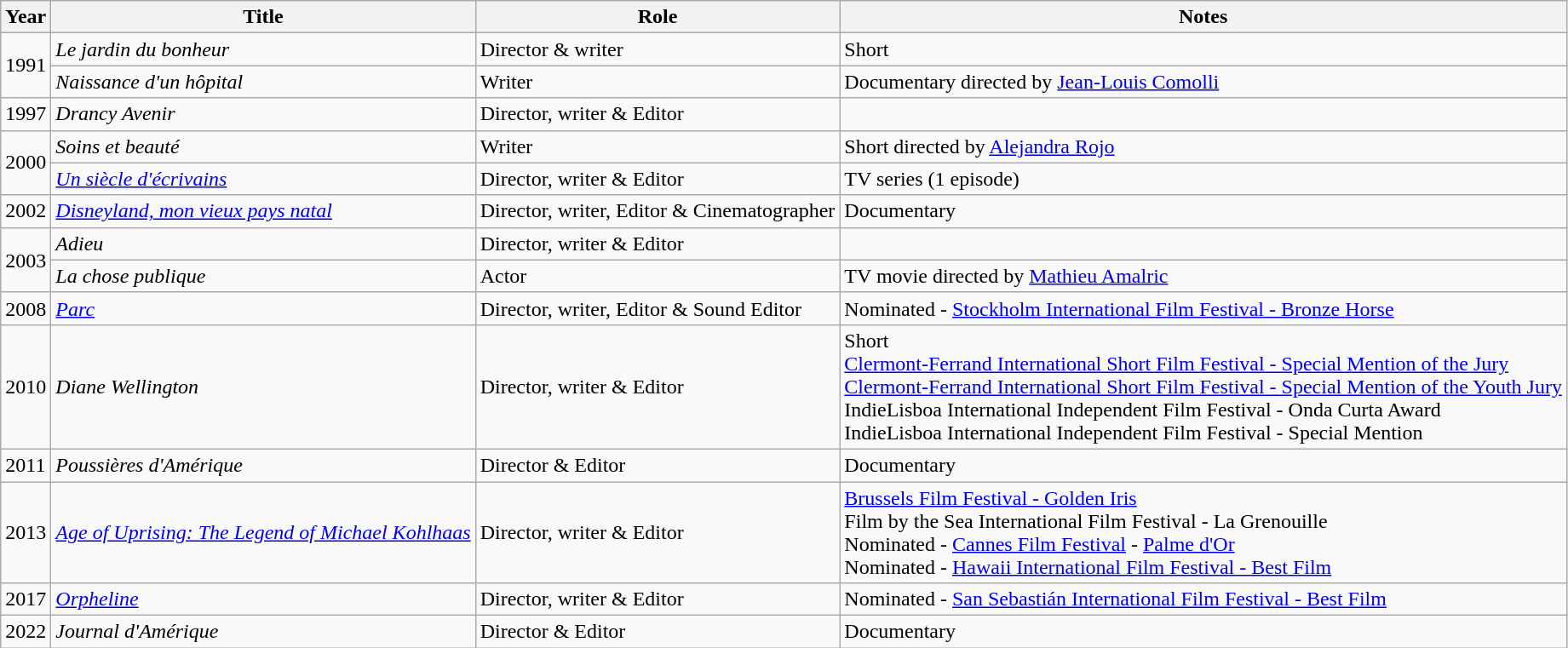<table class="wikitable sortable">
<tr>
<th>Year</th>
<th>Title</th>
<th>Role</th>
<th class="unsortable">Notes</th>
</tr>
<tr>
<td rowspan=2>1991</td>
<td><em>Le jardin du bonheur</em></td>
<td>Director & writer</td>
<td>Short</td>
</tr>
<tr>
<td><em>Naissance d'un hôpital</em></td>
<td>Writer</td>
<td>Documentary directed by <a href='#'>Jean-Louis Comolli</a></td>
</tr>
<tr>
<td>1997</td>
<td><em>Drancy Avenir</em></td>
<td>Director, writer & Editor</td>
<td></td>
</tr>
<tr>
<td rowspan=2>2000</td>
<td><em>Soins et beauté</em></td>
<td>Writer</td>
<td>Short directed by <a href='#'>Alejandra Rojo</a></td>
</tr>
<tr>
<td><em><a href='#'>Un siècle d'écrivains</a></em></td>
<td>Director, writer & Editor</td>
<td>TV series (1 episode)</td>
</tr>
<tr>
<td>2002</td>
<td><em><a href='#'>Disneyland, mon vieux pays natal</a></em></td>
<td>Director, writer, Editor & Cinematographer</td>
<td>Documentary</td>
</tr>
<tr>
<td rowspan=2>2003</td>
<td><em>Adieu</em></td>
<td>Director, writer & Editor</td>
<td></td>
</tr>
<tr>
<td><em>La chose publique</em></td>
<td>Actor</td>
<td>TV movie directed by <a href='#'>Mathieu Amalric</a></td>
</tr>
<tr>
<td>2008</td>
<td><em><a href='#'>Parc</a></em></td>
<td>Director, writer, Editor & Sound Editor</td>
<td>Nominated - <a href='#'>Stockholm International Film Festival - Bronze Horse</a></td>
</tr>
<tr>
<td>2010</td>
<td><em>Diane Wellington</em></td>
<td>Director, writer & Editor</td>
<td>Short<br><a href='#'>Clermont-Ferrand International Short Film Festival - Special Mention of the Jury</a><br><a href='#'>Clermont-Ferrand International Short Film Festival - Special Mention of the Youth Jury</a><br>IndieLisboa International Independent Film Festival - Onda Curta Award<br>IndieLisboa International Independent Film Festival - Special Mention</td>
</tr>
<tr>
<td>2011</td>
<td><em>Poussières d'Amérique</em></td>
<td>Director & Editor</td>
<td>Documentary</td>
</tr>
<tr>
<td>2013</td>
<td><em><a href='#'>Age of Uprising: The Legend of Michael Kohlhaas</a></em></td>
<td>Director, writer & Editor</td>
<td><a href='#'>Brussels Film Festival - Golden Iris</a><br>Film by the Sea International Film Festival - La Grenouille<br>Nominated - <a href='#'>Cannes Film Festival</a> - <a href='#'>Palme d'Or</a><br>Nominated - <a href='#'>Hawaii International Film Festival - Best Film</a></td>
</tr>
<tr>
<td>2017</td>
<td><em><a href='#'>Orpheline</a></em></td>
<td>Director, writer & Editor</td>
<td>Nominated - <a href='#'>San Sebastián International Film Festival - Best Film</a></td>
</tr>
<tr>
<td>2022</td>
<td><em>Journal d'Amérique</em></td>
<td>Director & Editor</td>
<td>Documentary</td>
</tr>
</table>
